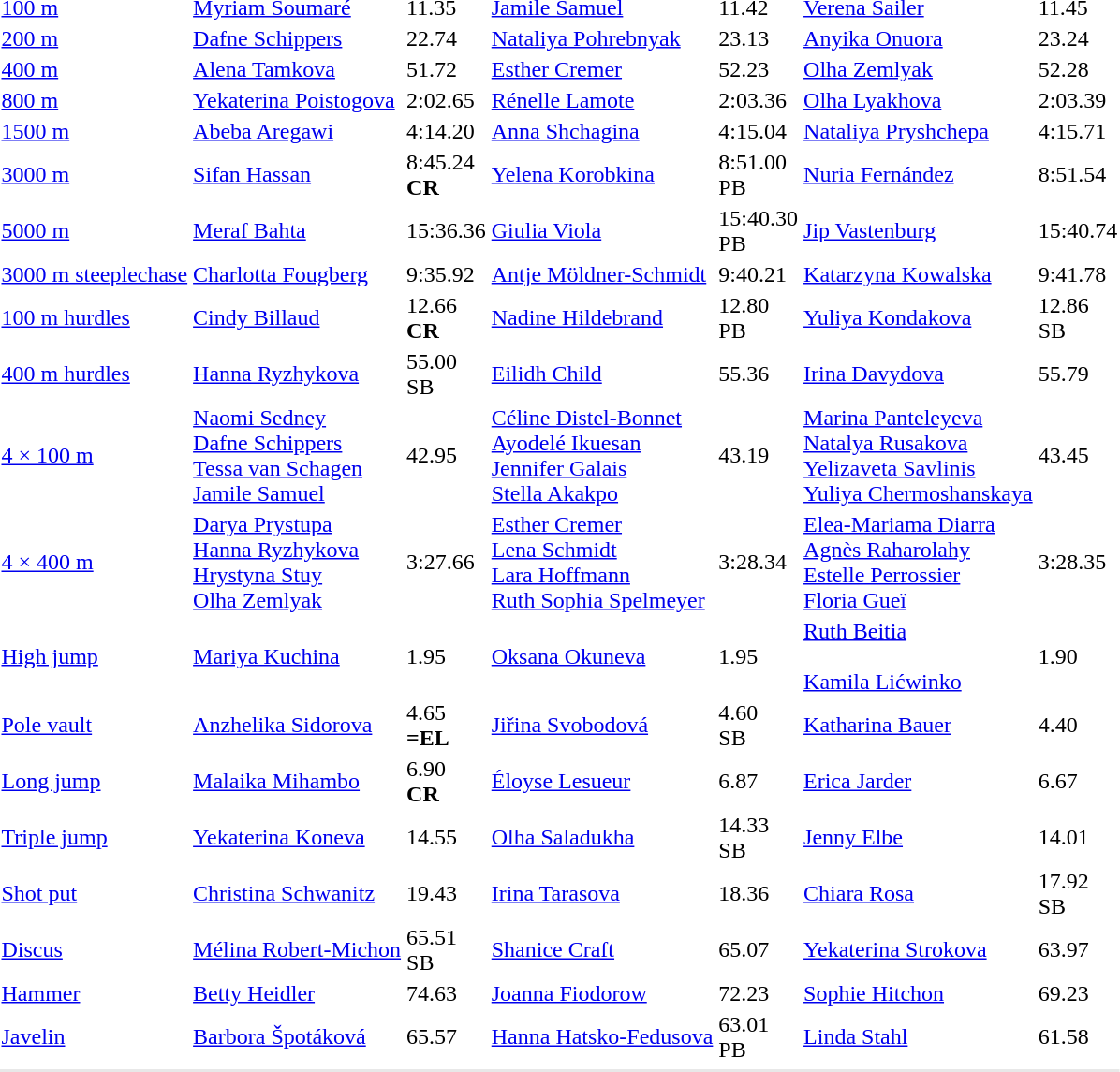<table>
<tr>
<td><a href='#'>100 m</a></td>
<td><a href='#'>Myriam Soumaré</a><br></td>
<td>11.35</td>
<td><a href='#'>Jamile Samuel</a><br></td>
<td>11.42</td>
<td><a href='#'>Verena Sailer</a><br></td>
<td>11.45</td>
</tr>
<tr>
<td><a href='#'>200 m</a></td>
<td><a href='#'>Dafne Schippers</a><br></td>
<td>22.74</td>
<td><a href='#'>Nataliya Pohrebnyak</a><br></td>
<td>23.13</td>
<td><a href='#'>Anyika Onuora</a><br></td>
<td>23.24</td>
</tr>
<tr>
<td><a href='#'>400 m</a></td>
<td><a href='#'>Alena Tamkova</a><br></td>
<td>51.72</td>
<td><a href='#'>Esther Cremer</a><br></td>
<td>52.23</td>
<td><a href='#'>Olha Zemlyak</a><br></td>
<td>52.28</td>
</tr>
<tr>
<td><a href='#'>800 m</a></td>
<td><a href='#'>Yekaterina Poistogova</a><br></td>
<td>2:02.65</td>
<td><a href='#'>Rénelle Lamote</a><br></td>
<td>2:03.36</td>
<td><a href='#'>Olha Lyakhova</a><br></td>
<td>2:03.39</td>
</tr>
<tr>
<td><a href='#'>1500 m</a></td>
<td><a href='#'>Abeba Aregawi</a><br></td>
<td>4:14.20</td>
<td><a href='#'>Anna Shchagina</a><br></td>
<td>4:15.04</td>
<td><a href='#'>Nataliya Pryshchepa</a><br></td>
<td>4:15.71</td>
</tr>
<tr>
<td><a href='#'>3000 m</a></td>
<td><a href='#'>Sifan Hassan</a><br></td>
<td>8:45.24<br><strong>CR</strong></td>
<td><a href='#'>Yelena Korobkina</a><br></td>
<td>8:51.00<br>PB</td>
<td><a href='#'>Nuria Fernández</a><br></td>
<td>8:51.54</td>
</tr>
<tr>
<td><a href='#'>5000 m</a></td>
<td><a href='#'>Meraf Bahta</a><br></td>
<td>15:36.36</td>
<td><a href='#'>Giulia Viola</a><br></td>
<td>15:40.30<br>PB</td>
<td><a href='#'>Jip Vastenburg</a><br></td>
<td>15:40.74</td>
</tr>
<tr>
<td><a href='#'>3000 m steeplechase</a></td>
<td><a href='#'>Charlotta Fougberg</a><br></td>
<td>9:35.92</td>
<td><a href='#'>Antje Möldner-Schmidt</a><br></td>
<td>9:40.21</td>
<td><a href='#'>Katarzyna Kowalska</a><br></td>
<td>9:41.78</td>
</tr>
<tr>
<td><a href='#'>100 m hurdles</a></td>
<td><a href='#'>Cindy Billaud</a><br></td>
<td>12.66<br><strong>CR</strong></td>
<td><a href='#'>Nadine Hildebrand</a><br></td>
<td>12.80<br>PB</td>
<td><a href='#'>Yuliya Kondakova</a><br></td>
<td>12.86<br>SB</td>
</tr>
<tr>
<td><a href='#'>400 m hurdles</a></td>
<td><a href='#'>Hanna Ryzhykova</a><br></td>
<td>55.00<br>SB</td>
<td><a href='#'>Eilidh Child</a><br></td>
<td>55.36</td>
<td><a href='#'>Irina Davydova</a><br></td>
<td>55.79</td>
</tr>
<tr>
<td><a href='#'>4 × 100 m</a></td>
<td><a href='#'>Naomi Sedney</a><br><a href='#'>Dafne Schippers</a><br><a href='#'>Tessa van Schagen</a><br><a href='#'>Jamile Samuel</a><br></td>
<td>42.95</td>
<td><a href='#'>Céline Distel-Bonnet</a><br><a href='#'>Ayodelé Ikuesan</a><br><a href='#'>Jennifer Galais</a><br><a href='#'>Stella Akakpo</a><br></td>
<td>43.19</td>
<td><a href='#'>Marina Panteleyeva</a><br><a href='#'>Natalya Rusakova</a><br><a href='#'>Yelizaveta Savlinis</a><br><a href='#'>Yuliya Chermoshanskaya</a><br></td>
<td>43.45</td>
</tr>
<tr>
<td><a href='#'>4 × 400 m</a></td>
<td><a href='#'>Darya Prystupa</a><br><a href='#'>Hanna Ryzhykova</a><br><a href='#'>Hrystyna Stuy</a><br><a href='#'>Olha Zemlyak</a><br></td>
<td>3:27.66</td>
<td><a href='#'>Esther Cremer</a><br><a href='#'>Lena Schmidt</a><br><a href='#'>Lara Hoffmann</a><br><a href='#'>Ruth Sophia Spelmeyer</a><br></td>
<td>3:28.34</td>
<td><a href='#'>Elea-Mariama Diarra</a><br><a href='#'>Agnès Raharolahy</a><br><a href='#'>Estelle Perrossier</a><br><a href='#'>Floria Gueï</a><br></td>
<td>3:28.35</td>
</tr>
<tr>
<td><a href='#'>High jump</a></td>
<td><a href='#'>Mariya Kuchina</a><br></td>
<td>1.95</td>
<td><a href='#'>Oksana Okuneva</a><br></td>
<td>1.95</td>
<td><a href='#'>Ruth Beitia</a><br><br><a href='#'>Kamila Lićwinko</a><br></td>
<td>1.90</td>
</tr>
<tr>
<td><a href='#'>Pole vault</a></td>
<td><a href='#'>Anzhelika Sidorova</a><br></td>
<td>4.65<br><strong>=EL</strong></td>
<td><a href='#'>Jiřina Svobodová</a><br></td>
<td>4.60<br>SB</td>
<td><a href='#'>Katharina Bauer</a><br></td>
<td>4.40</td>
</tr>
<tr>
<td><a href='#'>Long jump</a></td>
<td><a href='#'>Malaika Mihambo</a><br></td>
<td>6.90<br><strong>CR</strong></td>
<td><a href='#'>Éloyse Lesueur</a><br></td>
<td>6.87</td>
<td><a href='#'>Erica Jarder</a><br></td>
<td>6.67</td>
</tr>
<tr>
<td><a href='#'>Triple jump</a></td>
<td><a href='#'>Yekaterina Koneva</a><br></td>
<td>14.55</td>
<td><a href='#'>Olha Saladukha</a><br></td>
<td>14.33<br>SB</td>
<td><a href='#'>Jenny Elbe</a><br></td>
<td>14.01</td>
</tr>
<tr>
<td><a href='#'>Shot put</a></td>
<td><a href='#'>Christina Schwanitz</a><br></td>
<td>19.43</td>
<td><a href='#'>Irina Tarasova</a><br></td>
<td>18.36</td>
<td><a href='#'>Chiara Rosa</a><br></td>
<td>17.92<br>SB</td>
</tr>
<tr>
<td><a href='#'>Discus</a></td>
<td><a href='#'>Mélina Robert-Michon</a><br></td>
<td>65.51<br>SB</td>
<td><a href='#'>Shanice Craft</a><br></td>
<td>65.07</td>
<td><a href='#'>Yekaterina Strokova</a><br></td>
<td>63.97</td>
</tr>
<tr>
<td><a href='#'>Hammer</a></td>
<td><a href='#'>Betty Heidler</a><br></td>
<td>74.63</td>
<td><a href='#'>Joanna Fiodorow</a><br></td>
<td>72.23</td>
<td><a href='#'>Sophie Hitchon</a><br></td>
<td>69.23</td>
</tr>
<tr>
<td><a href='#'>Javelin</a></td>
<td><a href='#'>Barbora Špotáková</a><br></td>
<td>65.57</td>
<td><a href='#'>Hanna Hatsko-Fedusova</a><br></td>
<td>63.01<br>PB</td>
<td><a href='#'>Linda Stahl</a><br></td>
<td>61.58</td>
</tr>
<tr>
</tr>
<tr bgcolor= e8e8e8>
<td colspan=7></td>
</tr>
</table>
